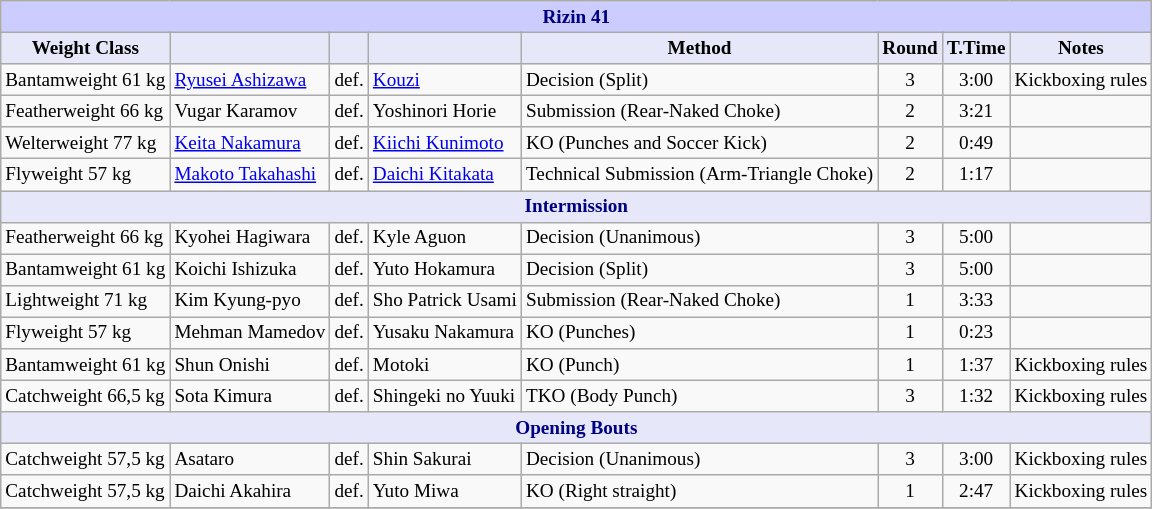<table class="wikitable" style="font-size: 80%;">
<tr>
<th colspan="8" style="background-color: #ccf; color: #000080; text-align: center;"><strong>Rizin 41</strong></th>
</tr>
<tr>
<th colspan="1" style="background-color: #E6E8FA; color: #000000; text-align: center;">Weight Class</th>
<th colspan="1" style="background-color: #E6E8FA; color: #000000; text-align: center;"></th>
<th colspan="1" style="background-color: #E6E8FA; color: #000000; text-align: center;"></th>
<th colspan="1" style="background-color: #E6E8FA; color: #000000; text-align: center;"></th>
<th colspan="1" style="background-color: #E6E8FA; color: #000000; text-align: center;">Method</th>
<th colspan="1" style="background-color: #E6E8FA; color: #000000; text-align: center;">Round</th>
<th colspan="1" style="background-color: #E6E8FA; color: #000000; text-align: center;">T.Time</th>
<th colspan="1" style="background-color: #E6E8FA; color: #000000; text-align: center;">Notes</th>
</tr>
<tr>
<td>Bantamweight 61 kg</td>
<td> <a href='#'>Ryusei Ashizawa</a></td>
<td align=center>def.</td>
<td> <a href='#'>Kouzi</a></td>
<td>Decision (Split)</td>
<td align=center>3</td>
<td align=center>3:00</td>
<td>Kickboxing rules</td>
</tr>
<tr>
<td>Featherweight 66 kg</td>
<td> Vugar Karamov</td>
<td align=center>def.</td>
<td> Yoshinori Horie</td>
<td>Submission (Rear-Naked Choke)</td>
<td align=center>2</td>
<td align=center>3:21</td>
<td></td>
</tr>
<tr>
<td>Welterweight 77 kg</td>
<td> <a href='#'>Keita Nakamura</a></td>
<td align=center>def.</td>
<td> <a href='#'>Kiichi Kunimoto</a></td>
<td>KO (Punches and Soccer Kick)</td>
<td align=center>2</td>
<td align=center>0:49</td>
<td></td>
</tr>
<tr>
<td>Flyweight 57 kg</td>
<td> <a href='#'>Makoto Takahashi</a></td>
<td align=center>def.</td>
<td> <a href='#'>Daichi Kitakata</a></td>
<td>Technical Submission (Arm-Triangle Choke)</td>
<td align=center>2</td>
<td align=center>1:17</td>
<td></td>
</tr>
<tr>
<th colspan="8" style="background-color: #E6E8FA; color: #000080; text-align: center;"><strong>Intermission</strong></th>
</tr>
<tr>
<td>Featherweight 66 kg</td>
<td> Kyohei Hagiwara</td>
<td align=center>def.</td>
<td> Kyle Aguon</td>
<td>Decision (Unanimous)</td>
<td align=center>3</td>
<td align=center>5:00</td>
<td></td>
</tr>
<tr>
<td>Bantamweight 61 kg</td>
<td> Koichi Ishizuka</td>
<td align=center>def.</td>
<td> Yuto Hokamura</td>
<td>Decision (Split)</td>
<td align=center>3</td>
<td align=center>5:00</td>
<td></td>
</tr>
<tr>
<td>Lightweight 71 kg</td>
<td> Kim Kyung-pyo</td>
<td align=center>def.</td>
<td> Sho Patrick Usami</td>
<td>Submission (Rear-Naked Choke)</td>
<td align=center>1</td>
<td align=center>3:33</td>
<td></td>
</tr>
<tr>
<td>Flyweight 57 kg</td>
<td> Mehman Mamedov</td>
<td align=center>def.</td>
<td> Yusaku Nakamura</td>
<td>KO (Punches)</td>
<td align=center>1</td>
<td align=center>0:23</td>
<td></td>
</tr>
<tr>
<td>Bantamweight 61 kg</td>
<td> Shun Onishi</td>
<td align=center>def.</td>
<td> Motoki</td>
<td>KO (Punch)</td>
<td align=center>1</td>
<td align=center>1:37</td>
<td>Kickboxing rules</td>
</tr>
<tr>
<td>Catchweight 66,5 kg</td>
<td> Sota Kimura</td>
<td align=center>def.</td>
<td> Shingeki no Yuuki</td>
<td>TKO (Body Punch)</td>
<td align=center>3</td>
<td align=center>1:32</td>
<td>Kickboxing rules</td>
</tr>
<tr>
<th colspan="8" style="background-color: #E6E8FA; color: #000080; text-align: center;"><strong>Opening Bouts</strong></th>
</tr>
<tr>
<td>Catchweight 57,5 kg</td>
<td> Asataro</td>
<td align=center>def.</td>
<td> Shin Sakurai</td>
<td>Decision (Unanimous)</td>
<td align=center>3</td>
<td align=center>3:00</td>
<td>Kickboxing rules</td>
</tr>
<tr>
<td>Catchweight 57,5 kg</td>
<td> Daichi Akahira</td>
<td align=center>def.</td>
<td> Yuto Miwa</td>
<td>KO (Right straight)</td>
<td align=center>1</td>
<td align=center>2:47</td>
<td>Kickboxing rules</td>
</tr>
<tr>
</tr>
</table>
